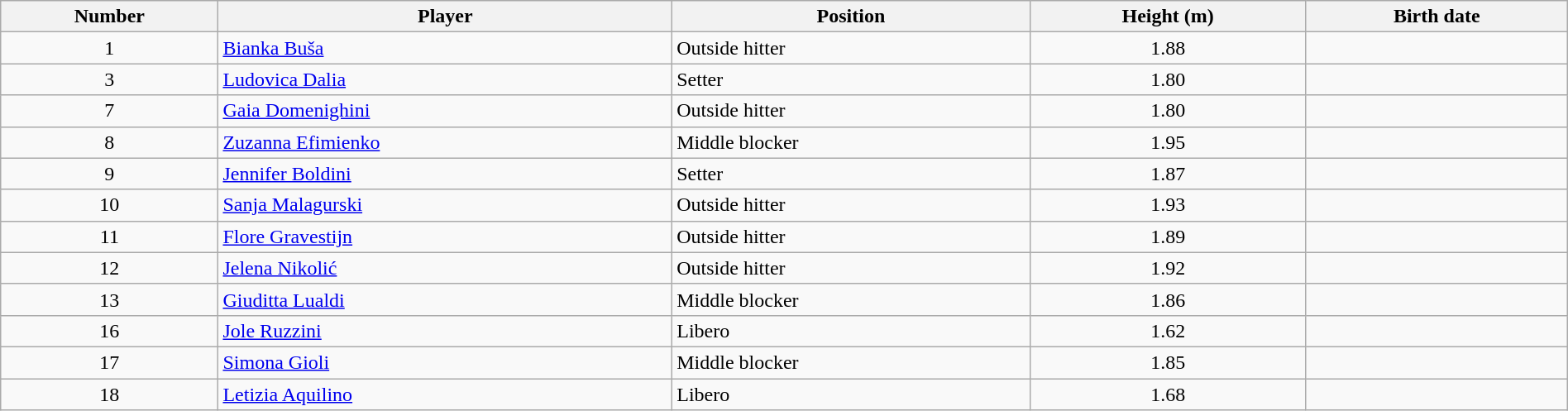<table class="wikitable" style="width:100%;">
<tr>
<th>Number</th>
<th>Player</th>
<th>Position</th>
<th>Height (m)</th>
<th>Birth date</th>
</tr>
<tr>
<td align=center>1</td>
<td> <a href='#'>Bianka Buša</a></td>
<td>Outside hitter</td>
<td align=center>1.88</td>
<td></td>
</tr>
<tr>
<td align=center>3</td>
<td> <a href='#'>Ludovica Dalia</a></td>
<td>Setter</td>
<td align=center>1.80</td>
<td></td>
</tr>
<tr>
<td align=center>7</td>
<td> <a href='#'>Gaia Domenighini</a></td>
<td>Outside hitter</td>
<td align=center>1.80</td>
<td></td>
</tr>
<tr>
<td align=center>8</td>
<td> <a href='#'>Zuzanna Efimienko</a></td>
<td>Middle blocker</td>
<td align=center>1.95</td>
<td></td>
</tr>
<tr>
<td align=center>9</td>
<td> <a href='#'>Jennifer Boldini</a></td>
<td>Setter</td>
<td align=center>1.87</td>
<td></td>
</tr>
<tr>
<td align=center>10</td>
<td> <a href='#'>Sanja Malagurski</a></td>
<td>Outside hitter</td>
<td align=center>1.93</td>
<td></td>
</tr>
<tr>
<td align=center>11</td>
<td> <a href='#'>Flore Gravestijn</a></td>
<td>Outside hitter</td>
<td align=center>1.89</td>
<td></td>
</tr>
<tr>
<td align=center>12</td>
<td> <a href='#'>Jelena Nikolić</a></td>
<td>Outside hitter</td>
<td align=center>1.92</td>
<td></td>
</tr>
<tr>
<td align=center>13</td>
<td> <a href='#'>Giuditta Lualdi</a></td>
<td>Middle blocker</td>
<td align=center>1.86</td>
<td></td>
</tr>
<tr>
<td align=center>16</td>
<td> <a href='#'>Jole Ruzzini</a></td>
<td>Libero</td>
<td align=center>1.62</td>
<td></td>
</tr>
<tr>
<td align=center>17</td>
<td> <a href='#'>Simona Gioli</a></td>
<td>Middle blocker</td>
<td align=center>1.85</td>
<td></td>
</tr>
<tr>
<td align=center>18</td>
<td> <a href='#'>Letizia Aquilino</a></td>
<td>Libero</td>
<td align=center>1.68</td>
<td></td>
</tr>
</table>
